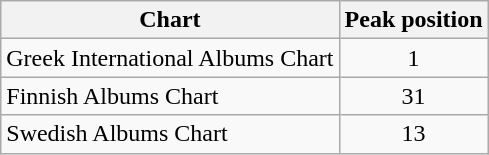<table class="wikitable">
<tr>
<th>Chart</th>
<th>Peak position</th>
</tr>
<tr>
<td>Greek International Albums Chart</td>
<td style="text-align:center;">1</td>
</tr>
<tr>
<td>Finnish Albums Chart</td>
<td style="text-align:center;">31</td>
</tr>
<tr>
<td>Swedish Albums Chart</td>
<td style="text-align:center;">13</td>
</tr>
</table>
